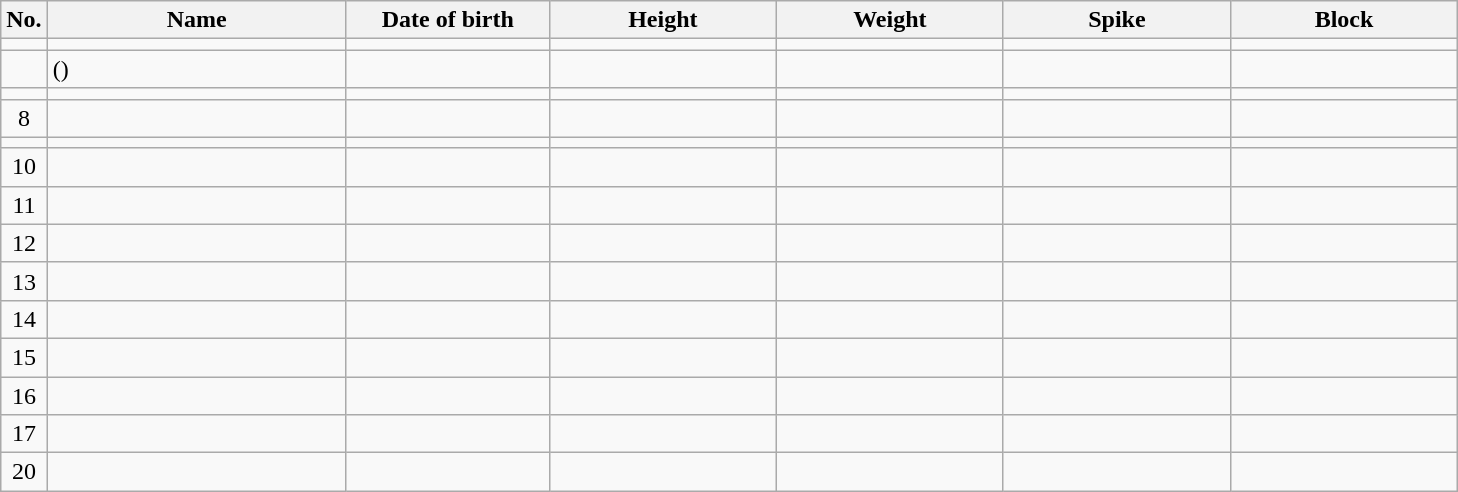<table class="wikitable sortable" style="font-size:100%; text-align:center;">
<tr>
<th>No.</th>
<th style="width:12em">Name</th>
<th style="width:8em">Date of birth</th>
<th style="width:9em">Height</th>
<th style="width:9em">Weight</th>
<th style="width:9em">Spike</th>
<th style="width:9em">Block</th>
</tr>
<tr>
<td></td>
<td align=left> </td>
<td align=right></td>
<td></td>
<td></td>
<td></td>
<td></td>
</tr>
<tr>
<td></td>
<td align=left>  ()</td>
<td align=right></td>
<td></td>
<td></td>
<td></td>
<td></td>
</tr>
<tr>
<td></td>
<td align=left> </td>
<td align=right></td>
<td></td>
<td></td>
<td></td>
<td></td>
</tr>
<tr>
<td>8</td>
<td align=left> </td>
<td align=right></td>
<td></td>
<td></td>
<td></td>
<td></td>
</tr>
<tr>
<td></td>
<td align=left> </td>
<td align=right></td>
<td></td>
<td></td>
<td></td>
<td></td>
</tr>
<tr>
<td>10</td>
<td align=left> </td>
<td align=right></td>
<td></td>
<td></td>
<td></td>
<td></td>
</tr>
<tr>
<td>11</td>
<td align=left> </td>
<td align=right></td>
<td></td>
<td></td>
<td></td>
<td></td>
</tr>
<tr>
<td>12</td>
<td align=left> </td>
<td align=right></td>
<td></td>
<td></td>
<td></td>
<td></td>
</tr>
<tr>
<td>13</td>
<td align=left> </td>
<td align=right></td>
<td></td>
<td></td>
<td></td>
<td></td>
</tr>
<tr>
<td>14</td>
<td align=left> </td>
<td align=right></td>
<td></td>
<td></td>
<td></td>
<td></td>
</tr>
<tr>
<td>15</td>
<td align=left> </td>
<td align=right></td>
<td></td>
<td></td>
<td></td>
<td></td>
</tr>
<tr>
<td>16</td>
<td align=left> </td>
<td align=right></td>
<td></td>
<td></td>
<td></td>
<td></td>
</tr>
<tr>
<td>17</td>
<td align=left> </td>
<td align=right></td>
<td></td>
<td></td>
<td></td>
<td></td>
</tr>
<tr>
<td>20</td>
<td align=left> </td>
<td align=right></td>
<td></td>
<td></td>
<td></td>
<td></td>
</tr>
</table>
